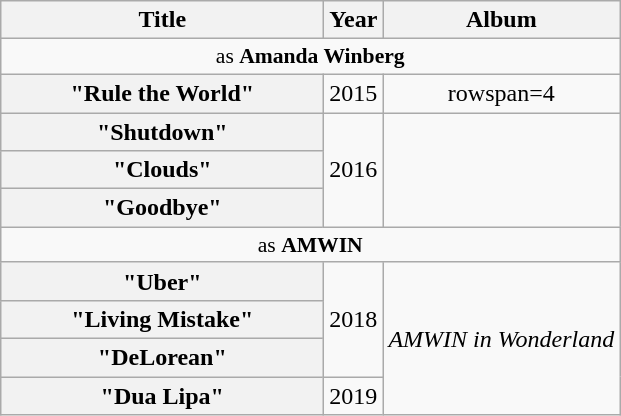<table class="wikitable plainrowheaders" style="text-align:center;" border="1">
<tr>
<th scope="col" style="width:13em;">Title</th>
<th scope="col" style="width:1em;">Year</th>
<th scope="col">Album</th>
</tr>
<tr>
<td colspan="3" style="font-size:90%">as <strong>Amanda Winberg</strong></td>
</tr>
<tr>
<th scope="row">"Rule the World"</th>
<td>2015</td>
<td>rowspan=4 </td>
</tr>
<tr>
<th scope="row">"Shutdown"</th>
<td rowspan="3">2016</td>
</tr>
<tr>
<th scope="row">"Clouds"</th>
</tr>
<tr>
<th scope="row">"Goodbye"</th>
</tr>
<tr>
<td colspan="3" style="font-size:90%">as <strong>AMWIN</strong></td>
</tr>
<tr>
<th scope="row">"Uber"</th>
<td rowspan="3">2018</td>
<td rowspan="4"><em>AMWIN in Wonderland</em></td>
</tr>
<tr>
<th scope="row">"Living Mistake"</th>
</tr>
<tr>
<th scope="row">"DeLorean"</th>
</tr>
<tr>
<th scope="row">"Dua Lipa"</th>
<td>2019</td>
</tr>
</table>
